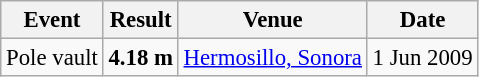<table class="wikitable" style="border-collapse: collapse; font-size: 95%;">
<tr>
<th>Event</th>
<th>Result</th>
<th>Venue</th>
<th>Date</th>
</tr>
<tr>
<td>Pole vault</td>
<td><strong>4.18 m</strong></td>
<td> <a href='#'>Hermosillo, Sonora</a></td>
<td>1 Jun 2009</td>
</tr>
</table>
